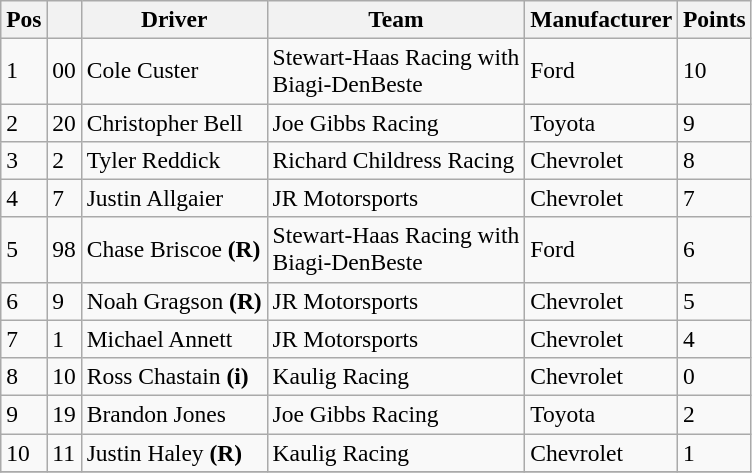<table class="wikitable" style="font-size:98%">
<tr>
<th>Pos</th>
<th></th>
<th>Driver</th>
<th>Team</th>
<th>Manufacturer</th>
<th>Points</th>
</tr>
<tr>
<td>1</td>
<td>00</td>
<td>Cole Custer</td>
<td>Stewart-Haas Racing with<br>Biagi-DenBeste</td>
<td>Ford</td>
<td>10</td>
</tr>
<tr>
<td>2</td>
<td>20</td>
<td>Christopher Bell</td>
<td>Joe Gibbs Racing</td>
<td>Toyota</td>
<td>9</td>
</tr>
<tr>
<td>3</td>
<td>2</td>
<td>Tyler Reddick</td>
<td>Richard Childress Racing</td>
<td>Chevrolet</td>
<td>8</td>
</tr>
<tr>
<td>4</td>
<td>7</td>
<td>Justin Allgaier</td>
<td>JR Motorsports</td>
<td>Chevrolet</td>
<td>7</td>
</tr>
<tr>
<td>5</td>
<td>98</td>
<td>Chase Briscoe <strong>(R)</strong></td>
<td>Stewart-Haas Racing with<br>Biagi-DenBeste</td>
<td>Ford</td>
<td>6</td>
</tr>
<tr>
<td>6</td>
<td>9</td>
<td>Noah Gragson <strong>(R)</strong></td>
<td>JR Motorsports</td>
<td>Chevrolet</td>
<td>5</td>
</tr>
<tr>
<td>7</td>
<td>1</td>
<td>Michael Annett</td>
<td>JR Motorsports</td>
<td>Chevrolet</td>
<td>4</td>
</tr>
<tr>
<td>8</td>
<td>10</td>
<td>Ross Chastain <strong>(i)</strong></td>
<td>Kaulig Racing</td>
<td>Chevrolet</td>
<td>0</td>
</tr>
<tr>
<td>9</td>
<td>19</td>
<td>Brandon Jones</td>
<td>Joe Gibbs Racing</td>
<td>Toyota</td>
<td>2</td>
</tr>
<tr>
<td>10</td>
<td>11</td>
<td>Justin Haley <strong>(R)</strong></td>
<td>Kaulig Racing</td>
<td>Chevrolet</td>
<td>1</td>
</tr>
<tr>
</tr>
</table>
